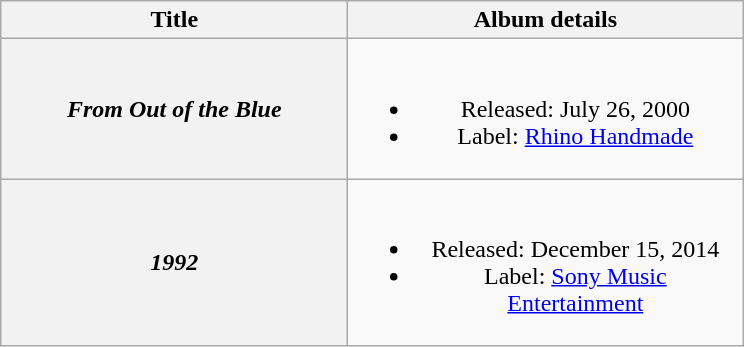<table class="wikitable plainrowheaders" style="text-align:center;">
<tr>
<th style="width:14em;">Title</th>
<th style="width:16em;">Album details</th>
</tr>
<tr>
<th scope="row"><em>From Out of the Blue</em></th>
<td><br><ul><li>Released: July 26, 2000</li><li>Label: <a href='#'>Rhino Handmade</a></li></ul></td>
</tr>
<tr>
<th scope="row"><em>1992</em></th>
<td><br><ul><li>Released: December 15, 2014</li><li>Label: <a href='#'>Sony Music Entertainment</a></li></ul></td>
</tr>
</table>
